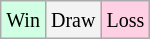<table class="wikitable">
<tr>
<td style="background-color: #d0ffe3;"><small>Win</small></td>
<td style="background-color: #f3f3f3;"><small>Draw</small></td>
<td style="background-color: #ffd0e3;"><small>Loss</small></td>
</tr>
</table>
